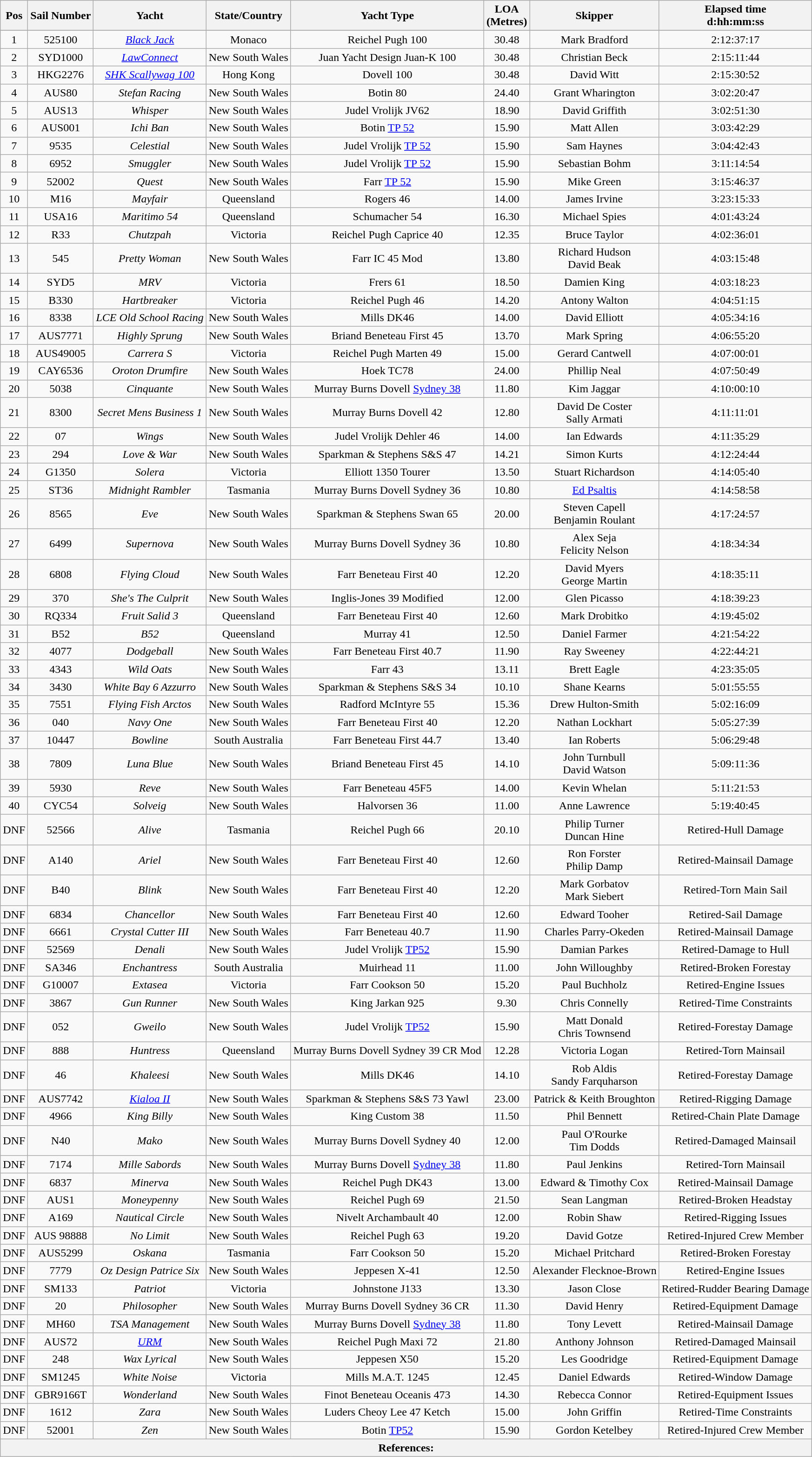<table class="wikitable sortable" style="text-align: center;" "font-size: 100%;">
<tr>
<th>Pos</th>
<th>Sail Number</th>
<th>Yacht</th>
<th>State/Country</th>
<th>Yacht Type</th>
<th>LOA <br>(Metres)</th>
<th>Skipper</th>
<th>Elapsed time <br>d:hh:mm:ss</th>
</tr>
<tr style="font-weight:bold">
</tr>
<tr>
<td>1</td>
<td>525100</td>
<td><em><a href='#'>Black Jack</a></em></td>
<td> Monaco</td>
<td>Reichel Pugh 100</td>
<td>30.48</td>
<td>Mark Bradford</td>
<td>2:12:37:17</td>
</tr>
<tr>
<td>2</td>
<td>SYD1000</td>
<td><em><a href='#'>LawConnect</a></em></td>
<td> New South Wales</td>
<td>Juan Yacht Design Juan-K 100</td>
<td>30.48</td>
<td>Christian Beck</td>
<td>2:15:11:44</td>
</tr>
<tr>
<td>3</td>
<td>HKG2276</td>
<td><em><a href='#'>SHK Scallywag 100</a></em></td>
<td> Hong Kong</td>
<td>Dovell 100</td>
<td>30.48</td>
<td>David Witt</td>
<td>2:15:30:52</td>
</tr>
<tr>
<td>4</td>
<td>AUS80</td>
<td><em>Stefan Racing</em></td>
<td> New South Wales</td>
<td>Botin 80</td>
<td>24.40</td>
<td>Grant Wharington</td>
<td>3:02:20:47</td>
</tr>
<tr>
<td>5</td>
<td>AUS13</td>
<td><em>Whisper</em></td>
<td> New South Wales</td>
<td>Judel Vrolijk JV62</td>
<td>18.90</td>
<td>David Griffith</td>
<td>3:02:51:30</td>
</tr>
<tr>
<td>6</td>
<td>AUS001</td>
<td><em>Ichi Ban</em></td>
<td> New South Wales</td>
<td>Botin <a href='#'>TP 52</a></td>
<td>15.90</td>
<td>Matt Allen</td>
<td>3:03:42:29 </td>
</tr>
<tr>
<td>7</td>
<td>9535</td>
<td><em>Celestial</em></td>
<td> New South Wales</td>
<td>Judel Vrolijk <a href='#'>TP 52</a></td>
<td>15.90</td>
<td>Sam Haynes</td>
<td>3:04:42:43 </td>
</tr>
<tr>
<td>8</td>
<td>6952</td>
<td><em>Smuggler</em></td>
<td> New South Wales</td>
<td>Judel Vrolijk <a href='#'>TP 52</a></td>
<td>15.90</td>
<td>Sebastian Bohm</td>
<td>3:11:14:54</td>
</tr>
<tr>
<td>9</td>
<td>52002</td>
<td><em>Quest</em></td>
<td> New South Wales</td>
<td>Farr <a href='#'>TP 52</a></td>
<td>15.90</td>
<td>Mike Green</td>
<td>3:15:46:37</td>
</tr>
<tr>
<td>10</td>
<td>M16</td>
<td><em>Mayfair</em></td>
<td> Queensland</td>
<td>Rogers 46</td>
<td>14.00</td>
<td>James Irvine</td>
<td>3:23:15:33</td>
</tr>
<tr>
<td>11</td>
<td>USA16</td>
<td><em>Maritimo 54</em></td>
<td> Queensland</td>
<td>Schumacher 54</td>
<td>16.30</td>
<td>Michael Spies</td>
<td>4:01:43:24</td>
</tr>
<tr>
<td>12</td>
<td>R33</td>
<td><em>Chutzpah</em></td>
<td> Victoria</td>
<td>Reichel Pugh Caprice 40</td>
<td>12.35</td>
<td>Bruce Taylor</td>
<td>4:02:36:01</td>
</tr>
<tr>
<td>13</td>
<td>545</td>
<td><em>Pretty Woman</em></td>
<td> New South Wales</td>
<td>Farr IC 45 Mod</td>
<td>13.80</td>
<td>Richard Hudson <br> David Beak</td>
<td>4:03:15:48</td>
</tr>
<tr>
<td>14</td>
<td>SYD5</td>
<td><em>MRV</em></td>
<td> Victoria</td>
<td>Frers 61</td>
<td>18.50</td>
<td>Damien King</td>
<td>4:03:18:23</td>
</tr>
<tr>
<td>15</td>
<td>B330</td>
<td><em>Hartbreaker</em></td>
<td> Victoria</td>
<td>Reichel Pugh 46</td>
<td>14.20</td>
<td>Antony Walton</td>
<td>4:04:51:15</td>
</tr>
<tr>
<td>16</td>
<td>8338</td>
<td><em>LCE Old School Racing</em></td>
<td> New South Wales</td>
<td>Mills DK46</td>
<td>14.00</td>
<td>David Elliott</td>
<td>4:05:34:16</td>
</tr>
<tr>
<td>17</td>
<td>AUS7771</td>
<td><em>Highly Sprung</em></td>
<td> New South Wales</td>
<td>Briand Beneteau First 45</td>
<td>13.70</td>
<td>Mark Spring</td>
<td>4:06:55:20</td>
</tr>
<tr>
<td>18</td>
<td>AUS49005</td>
<td><em>Carrera S</em></td>
<td> Victoria</td>
<td>Reichel Pugh Marten 49</td>
<td>15.00</td>
<td>Gerard Cantwell</td>
<td>4:07:00:01</td>
</tr>
<tr>
<td>19</td>
<td>CAY6536</td>
<td><em>Oroton Drumfire</em></td>
<td> New South Wales</td>
<td>Hoek TC78</td>
<td>24.00</td>
<td>Phillip Neal</td>
<td>4:07:50:49</td>
</tr>
<tr>
<td>20</td>
<td>5038</td>
<td><em>Cinquante</em></td>
<td> New South Wales</td>
<td>Murray Burns Dovell <a href='#'>Sydney 38</a></td>
<td>11.80</td>
<td>Kim Jaggar</td>
<td>4:10:00:10</td>
</tr>
<tr>
<td>21</td>
<td>8300</td>
<td><em>Secret Mens Business 1</em></td>
<td> New South Wales</td>
<td>Murray Burns Dovell 42</td>
<td>12.80</td>
<td>David De Coster <br> Sally Armati</td>
<td>4:11:11:01</td>
</tr>
<tr>
<td>22</td>
<td>07</td>
<td><em>Wings</em></td>
<td> New South Wales</td>
<td>Judel Vrolijk Dehler 46</td>
<td>14.00</td>
<td>Ian Edwards</td>
<td>4:11:35:29</td>
</tr>
<tr>
<td>23</td>
<td>294</td>
<td><em>Love & War</em></td>
<td> New South Wales</td>
<td>Sparkman & Stephens S&S 47</td>
<td>14.21</td>
<td>Simon Kurts</td>
<td>4:12:24:44</td>
</tr>
<tr>
<td>24</td>
<td>G1350</td>
<td><em>Solera</em></td>
<td> Victoria</td>
<td>Elliott 1350 Tourer</td>
<td>13.50</td>
<td>Stuart Richardson</td>
<td>4:14:05:40</td>
</tr>
<tr>
<td>25</td>
<td>ST36</td>
<td><em>Midnight Rambler</em></td>
<td> Tasmania</td>
<td>Murray Burns Dovell Sydney 36</td>
<td>10.80</td>
<td><a href='#'>Ed Psaltis</a></td>
<td>4:14:58:58</td>
</tr>
<tr>
<td>26</td>
<td>8565</td>
<td><em>Eve</em></td>
<td> New South Wales</td>
<td>Sparkman & Stephens Swan 65</td>
<td>20.00</td>
<td>Steven Capell <br> Benjamin Roulant</td>
<td>4:17:24:57</td>
</tr>
<tr>
<td>27</td>
<td>6499</td>
<td><em>Supernova</em></td>
<td> New South Wales</td>
<td>Murray Burns Dovell Sydney 36</td>
<td>10.80</td>
<td>Alex Seja <br> Felicity Nelson</td>
<td>4:18:34:34</td>
</tr>
<tr>
<td>28</td>
<td>6808</td>
<td><em>Flying Cloud</em></td>
<td> New South Wales</td>
<td>Farr Beneteau First 40</td>
<td>12.20</td>
<td>David Myers <br> George Martin</td>
<td>4:18:35:11</td>
</tr>
<tr>
<td>29</td>
<td>370</td>
<td><em>She's The Culprit</em></td>
<td> New South Wales</td>
<td>Inglis-Jones 39 Modified</td>
<td>12.00</td>
<td>Glen Picasso</td>
<td>4:18:39:23</td>
</tr>
<tr>
<td>30</td>
<td>RQ334</td>
<td><em>Fruit Salid 3</em></td>
<td> Queensland</td>
<td>Farr Beneteau First 40</td>
<td>12.60</td>
<td>Mark Drobitko</td>
<td>4:19:45:02</td>
</tr>
<tr>
<td>31</td>
<td>B52</td>
<td><em>B52</em></td>
<td> Queensland</td>
<td>Murray 41</td>
<td>12.50</td>
<td>Daniel Farmer</td>
<td>4:21:54:22</td>
</tr>
<tr>
<td>32</td>
<td>4077</td>
<td><em>Dodgeball</em></td>
<td> New South Wales</td>
<td>Farr Beneteau First 40.7</td>
<td>11.90</td>
<td>Ray Sweeney</td>
<td>4:22:44:21</td>
</tr>
<tr>
<td>33</td>
<td>4343</td>
<td><em>Wild Oats</em></td>
<td> New South Wales</td>
<td>Farr 43</td>
<td>13.11</td>
<td>Brett Eagle</td>
<td>4:23:35:05</td>
</tr>
<tr>
<td>34</td>
<td>3430</td>
<td><em>White Bay 6 Azzurro</em></td>
<td> New South Wales</td>
<td>Sparkman & Stephens S&S 34</td>
<td>10.10</td>
<td>Shane Kearns</td>
<td>5:01:55:55</td>
</tr>
<tr>
<td>35</td>
<td>7551</td>
<td><em>Flying Fish Arctos</em></td>
<td> New South Wales</td>
<td>Radford McIntyre 55</td>
<td>15.36</td>
<td>Drew Hulton-Smith</td>
<td>5:02:16:09</td>
</tr>
<tr>
<td>36</td>
<td>040</td>
<td><em>Navy One</em></td>
<td> New South Wales</td>
<td>Farr Beneteau First 40</td>
<td>12.20</td>
<td>Nathan Lockhart</td>
<td>5:05:27:39</td>
</tr>
<tr>
<td>37</td>
<td>10447</td>
<td><em>Bowline</em></td>
<td> South Australia</td>
<td>Farr Beneteau First 44.7</td>
<td>13.40</td>
<td>Ian Roberts</td>
<td>5:06:29:48</td>
</tr>
<tr>
<td>38</td>
<td>7809</td>
<td><em>Luna Blue</em></td>
<td> New South Wales</td>
<td>Briand Beneteau First 45</td>
<td>14.10</td>
<td>John Turnbull <br> David Watson</td>
<td>5:09:11:36</td>
</tr>
<tr>
<td>39</td>
<td>5930</td>
<td><em>Reve</em></td>
<td> New South Wales</td>
<td>Farr Beneteau 45F5</td>
<td>14.00</td>
<td>Kevin Whelan</td>
<td>5:11:21:53</td>
</tr>
<tr>
<td>40</td>
<td>CYC54</td>
<td><em>Solveig</em></td>
<td> New South Wales</td>
<td>Halvorsen 36</td>
<td>11.00</td>
<td>Anne Lawrence</td>
<td>5:19:40:45</td>
</tr>
<tr>
<td>DNF</td>
<td>52566</td>
<td><em>Alive</em></td>
<td> Tasmania</td>
<td>Reichel Pugh 66</td>
<td>20.10</td>
<td>Philip Turner <br> Duncan Hine</td>
<td>Retired-Hull Damage</td>
</tr>
<tr>
<td>DNF</td>
<td>A140</td>
<td><em>Ariel</em></td>
<td> New South Wales</td>
<td>Farr Beneteau First 40</td>
<td>12.60</td>
<td>Ron Forster <br> Philip Damp</td>
<td>Retired-Mainsail Damage</td>
</tr>
<tr>
<td>DNF</td>
<td>B40</td>
<td><em>Blink</em></td>
<td> New South Wales</td>
<td>Farr Beneteau First 40</td>
<td>12.20</td>
<td>Mark Gorbatov <br> Mark Siebert</td>
<td>Retired-Torn Main Sail</td>
</tr>
<tr>
<td>DNF</td>
<td>6834</td>
<td><em>Chancellor</em></td>
<td> New South Wales</td>
<td>Farr Beneteau First 40</td>
<td>12.60</td>
<td>Edward Tooher</td>
<td>Retired-Sail Damage</td>
</tr>
<tr>
<td>DNF</td>
<td>6661</td>
<td><em>Crystal Cutter III</em></td>
<td> New South Wales</td>
<td>Farr Beneteau 40.7</td>
<td>11.90</td>
<td>Charles Parry-Okeden</td>
<td>Retired-Mainsail Damage</td>
</tr>
<tr>
<td>DNF</td>
<td>52569</td>
<td><em>Denali</em></td>
<td> New South Wales</td>
<td>Judel Vrolijk <a href='#'>TP52</a></td>
<td>15.90</td>
<td>Damian Parkes</td>
<td>Retired-Damage to Hull</td>
</tr>
<tr>
<td>DNF</td>
<td>SA346</td>
<td><em>Enchantress</em></td>
<td> South Australia</td>
<td>Muirhead 11</td>
<td>11.00</td>
<td>John Willoughby</td>
<td>Retired-Broken Forestay</td>
</tr>
<tr>
<td>DNF</td>
<td>G10007</td>
<td><em>Extasea</em></td>
<td> Victoria</td>
<td>Farr Cookson 50</td>
<td>15.20</td>
<td>Paul Buchholz</td>
<td>Retired-Engine Issues</td>
</tr>
<tr>
<td>DNF</td>
<td>3867</td>
<td><em>Gun Runner</em></td>
<td> New South Wales</td>
<td>King Jarkan 925</td>
<td>9.30</td>
<td>Chris Connelly</td>
<td>Retired-Time Constraints</td>
</tr>
<tr>
<td>DNF</td>
<td>052</td>
<td><em>Gweilo</em></td>
<td> New South Wales</td>
<td>Judel Vrolijk <a href='#'>TP52</a></td>
<td>15.90</td>
<td>Matt Donald <br> Chris Townsend</td>
<td>Retired-Forestay Damage</td>
</tr>
<tr>
<td>DNF</td>
<td>888</td>
<td><em>Huntress</em></td>
<td> Queensland</td>
<td>Murray Burns Dovell Sydney 39 CR Mod</td>
<td>12.28</td>
<td>Victoria Logan</td>
<td>Retired-Torn Mainsail</td>
</tr>
<tr>
<td>DNF</td>
<td>46</td>
<td><em>Khaleesi</em></td>
<td> New South Wales</td>
<td>Mills DK46</td>
<td>14.10</td>
<td>Rob Aldis <br> Sandy Farquharson</td>
<td>Retired-Forestay Damage</td>
</tr>
<tr>
<td>DNF</td>
<td>AUS7742</td>
<td><em><a href='#'>Kialoa II</a></em></td>
<td> New South Wales</td>
<td>Sparkman & Stephens S&S 73 Yawl</td>
<td>23.00</td>
<td>Patrick & Keith Broughton</td>
<td>Retired-Rigging Damage</td>
</tr>
<tr>
<td>DNF</td>
<td>4966</td>
<td><em>King Billy</em></td>
<td> New South Wales</td>
<td>King Custom 38</td>
<td>11.50</td>
<td>Phil Bennett</td>
<td>Retired-Chain Plate Damage</td>
</tr>
<tr>
<td>DNF</td>
<td>N40</td>
<td><em>Mako</em></td>
<td> New South Wales</td>
<td>Murray Burns Dovell Sydney 40</td>
<td>12.00</td>
<td>Paul O'Rourke <br> Tim Dodds</td>
<td>Retired-Damaged Mainsail</td>
</tr>
<tr>
<td>DNF</td>
<td>7174</td>
<td><em>Mille Sabords</em></td>
<td> New South Wales</td>
<td>Murray Burns Dovell <a href='#'>Sydney 38</a></td>
<td>11.80</td>
<td>Paul Jenkins</td>
<td>Retired-Torn Mainsail</td>
</tr>
<tr>
<td>DNF</td>
<td>6837</td>
<td><em>Minerva</em></td>
<td> New South Wales</td>
<td>Reichel Pugh DK43</td>
<td>13.00</td>
<td>Edward & Timothy Cox</td>
<td>Retired-Mainsail Damage</td>
</tr>
<tr>
<td>DNF</td>
<td>AUS1</td>
<td><em>Moneypenny</em></td>
<td> New South Wales</td>
<td>Reichel Pugh 69</td>
<td>21.50</td>
<td>Sean Langman</td>
<td>Retired-Broken Headstay</td>
</tr>
<tr>
<td>DNF</td>
<td>A169</td>
<td><em>Nautical Circle</em></td>
<td> New South Wales</td>
<td>Nivelt Archambault 40</td>
<td>12.00</td>
<td>Robin Shaw</td>
<td>Retired-Rigging Issues</td>
</tr>
<tr>
<td>DNF</td>
<td>AUS 98888</td>
<td><em>No Limit</em></td>
<td> New South Wales</td>
<td>Reichel Pugh 63</td>
<td>19.20</td>
<td>David Gotze</td>
<td>Retired-Injured Crew Member</td>
</tr>
<tr>
<td>DNF</td>
<td>AUS5299</td>
<td><em>Oskana</em></td>
<td> Tasmania</td>
<td>Farr Cookson 50</td>
<td>15.20</td>
<td>Michael Pritchard</td>
<td>Retired-Broken Forestay</td>
</tr>
<tr>
<td>DNF</td>
<td>7779</td>
<td><em>Oz Design Patrice Six</em></td>
<td> New South Wales</td>
<td>Jeppesen X-41</td>
<td>12.50</td>
<td>Alexander Flecknoe-Brown</td>
<td>Retired-Engine Issues</td>
</tr>
<tr>
<td>DNF</td>
<td>SM133</td>
<td><em>Patriot</em></td>
<td> Victoria</td>
<td>Johnstone J133</td>
<td>13.30</td>
<td>Jason Close</td>
<td>Retired-Rudder Bearing Damage</td>
</tr>
<tr>
<td>DNF</td>
<td>20</td>
<td><em>Philosopher</em></td>
<td> New South Wales</td>
<td>Murray Burns Dovell Sydney 36 CR</td>
<td>11.30</td>
<td>David Henry</td>
<td>Retired-Equipment Damage</td>
</tr>
<tr>
<td>DNF</td>
<td>MH60</td>
<td><em>TSA Management</em></td>
<td> New South Wales</td>
<td>Murray Burns Dovell <a href='#'>Sydney 38</a></td>
<td>11.80</td>
<td>Tony Levett</td>
<td>Retired-Mainsail Damage</td>
</tr>
<tr>
<td>DNF</td>
<td>AUS72</td>
<td><em><a href='#'>URM</a></em></td>
<td> New South Wales</td>
<td>Reichel Pugh Maxi 72</td>
<td>21.80</td>
<td>Anthony Johnson</td>
<td>Retired-Damaged Mainsail</td>
</tr>
<tr>
<td>DNF</td>
<td>248</td>
<td><em>Wax Lyrical</em></td>
<td> New South Wales</td>
<td>Jeppesen X50</td>
<td>15.20</td>
<td>Les Goodridge</td>
<td>Retired-Equipment Damage</td>
</tr>
<tr>
<td>DNF</td>
<td>SM1245</td>
<td><em>White Noise</em></td>
<td> Victoria</td>
<td>Mills M.A.T. 1245</td>
<td>12.45</td>
<td>Daniel Edwards</td>
<td>Retired-Window Damage</td>
</tr>
<tr>
<td>DNF</td>
<td>GBR9166T</td>
<td><em>Wonderland</em></td>
<td> New South Wales</td>
<td>Finot Beneteau Oceanis 473</td>
<td>14.30</td>
<td>Rebecca Connor</td>
<td>Retired-Equipment Issues</td>
</tr>
<tr>
<td>DNF</td>
<td>1612</td>
<td><em>Zara</em></td>
<td> New South Wales</td>
<td>Luders Cheoy Lee 47 Ketch</td>
<td>15.00</td>
<td>John Griffin</td>
<td>Retired-Time Constraints</td>
</tr>
<tr>
<td>DNF</td>
<td>52001</td>
<td><em>Zen</em></td>
<td> New South Wales</td>
<td>Botin <a href='#'>TP52</a></td>
<td>15.90</td>
<td>Gordon Ketelbey</td>
<td>Retired-Injured Crew Member</td>
</tr>
<tr>
<th colspan=8>References:</th>
</tr>
</table>
